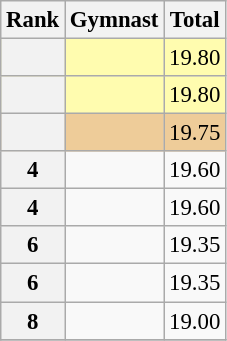<table class="wikitable sortable" style="text-align:center; font-size:95%">
<tr>
<th scope=col>Rank</th>
<th scope=col>Gymnast</th>
<th scope=col>Total</th>
</tr>
<tr bgcolor=fffcaf>
<th scope=row style="text-align:center"></th>
<td align=left></td>
<td>19.80</td>
</tr>
<tr bgcolor=fffcaf>
<th scope=row style="text-align:center"></th>
<td align=left></td>
<td>19.80</td>
</tr>
<tr bgcolor=eecc99>
<th scope=row style="text-align:center"></th>
<td align=left></td>
<td>19.75</td>
</tr>
<tr>
<th scope=row style="text-align:center">4</th>
<td align=left></td>
<td>19.60</td>
</tr>
<tr>
<th scope=row style="text-align:center">4</th>
<td align=left></td>
<td>19.60</td>
</tr>
<tr>
<th scope=row style="text-align:center">6</th>
<td align=left></td>
<td>19.35</td>
</tr>
<tr>
<th scope=row style="text-align:center">6</th>
<td align=left></td>
<td>19.35</td>
</tr>
<tr>
<th scope=row style="text-align:center">8</th>
<td align=left></td>
<td>19.00</td>
</tr>
<tr>
</tr>
</table>
